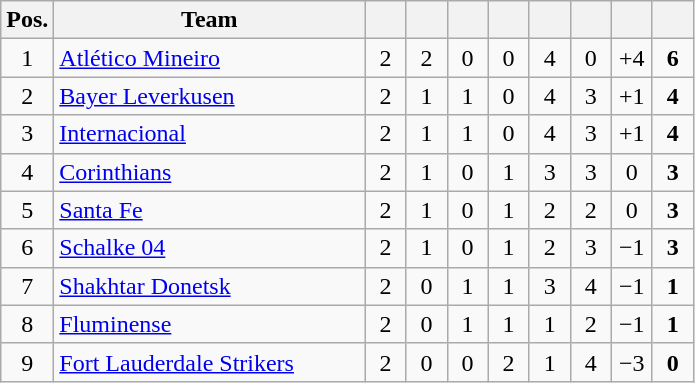<table class="wikitable" style="text-align: center;">
<tr>
<th width="20">Pos.</th>
<th width="200">Team</th>
<th width="20"></th>
<th width="20"></th>
<th width="20"></th>
<th width="20"></th>
<th width="20"></th>
<th width="20"></th>
<th width="20"></th>
<th width="20"></th>
</tr>
<tr>
<td>1</td>
<td style="text-align:left;"> <a href='#'>Atlético Mineiro</a></td>
<td>2</td>
<td>2</td>
<td>0</td>
<td>0</td>
<td>4</td>
<td>0</td>
<td>+4</td>
<td><strong>6</strong></td>
</tr>
<tr>
<td>2</td>
<td style="text-align:left;"> <a href='#'>Bayer Leverkusen</a></td>
<td>2</td>
<td>1</td>
<td>1</td>
<td>0</td>
<td>4</td>
<td>3</td>
<td>+1</td>
<td><strong>4</strong></td>
</tr>
<tr>
<td>3</td>
<td style="text-align:left;"> <a href='#'>Internacional</a></td>
<td>2</td>
<td>1</td>
<td>1</td>
<td>0</td>
<td>4</td>
<td>3</td>
<td>+1</td>
<td><strong>4</strong></td>
</tr>
<tr>
<td>4</td>
<td style="text-align:left;"> <a href='#'>Corinthians</a></td>
<td>2</td>
<td>1</td>
<td>0</td>
<td>1</td>
<td>3</td>
<td>3</td>
<td>0</td>
<td><strong>3</strong></td>
</tr>
<tr>
<td>5</td>
<td style="text-align:left;"> <a href='#'>Santa Fe</a></td>
<td>2</td>
<td>1</td>
<td>0</td>
<td>1</td>
<td>2</td>
<td>2</td>
<td>0</td>
<td><strong>3</strong></td>
</tr>
<tr>
<td>6</td>
<td style="text-align:left;"> <a href='#'>Schalke 04</a></td>
<td>2</td>
<td>1</td>
<td>0</td>
<td>1</td>
<td>2</td>
<td>3</td>
<td>−1</td>
<td><strong>3</strong></td>
</tr>
<tr>
<td>7</td>
<td style="text-align:left;"> <a href='#'>Shakhtar Donetsk</a></td>
<td>2</td>
<td>0</td>
<td>1</td>
<td>1</td>
<td>3</td>
<td>4</td>
<td>−1</td>
<td><strong>1</strong></td>
</tr>
<tr>
<td>8</td>
<td style="text-align:left;"> <a href='#'>Fluminense</a></td>
<td>2</td>
<td>0</td>
<td>1</td>
<td>1</td>
<td>1</td>
<td>2</td>
<td>−1</td>
<td><strong>1</strong></td>
</tr>
<tr>
<td>9</td>
<td style="text-align:left;"> <a href='#'>Fort Lauderdale Strikers</a></td>
<td>2</td>
<td>0</td>
<td>0</td>
<td>2</td>
<td>1</td>
<td>4</td>
<td>−3</td>
<td><strong>0</strong></td>
</tr>
</table>
